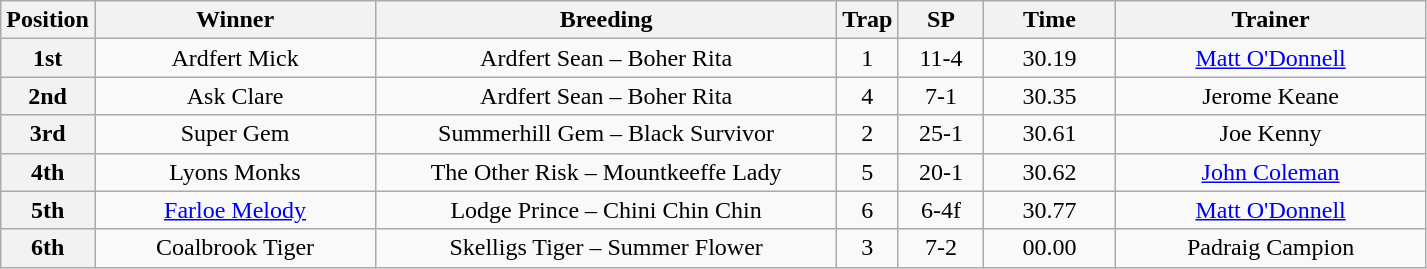<table class="wikitable" style="text-align: center">
<tr>
<th width=30>Position</th>
<th width=180>Winner</th>
<th width=300>Breeding</th>
<th width=30>Trap</th>
<th width=50>SP</th>
<th width=80>Time</th>
<th width=200>Trainer</th>
</tr>
<tr>
<th>1st</th>
<td>Ardfert Mick</td>
<td>Ardfert Sean – Boher Rita</td>
<td>1</td>
<td>11-4</td>
<td>30.19</td>
<td><a href='#'>Matt O'Donnell</a></td>
</tr>
<tr>
<th>2nd</th>
<td>Ask Clare</td>
<td>Ardfert Sean – Boher Rita</td>
<td>4</td>
<td>7-1</td>
<td>30.35</td>
<td>Jerome Keane</td>
</tr>
<tr>
<th>3rd</th>
<td>Super Gem</td>
<td>Summerhill Gem – Black Survivor</td>
<td>2</td>
<td>25-1</td>
<td>30.61</td>
<td>Joe Kenny</td>
</tr>
<tr>
<th>4th</th>
<td>Lyons Monks</td>
<td>The Other Risk – Mountkeeffe Lady</td>
<td>5</td>
<td>20-1</td>
<td>30.62</td>
<td><a href='#'>John Coleman</a></td>
</tr>
<tr>
<th>5th</th>
<td><a href='#'>Farloe Melody</a></td>
<td>Lodge Prince – Chini Chin Chin</td>
<td>6</td>
<td>6-4f</td>
<td>30.77</td>
<td><a href='#'>Matt O'Donnell</a></td>
</tr>
<tr>
<th>6th</th>
<td>Coalbrook Tiger</td>
<td>Skelligs Tiger – Summer Flower</td>
<td>3</td>
<td>7-2</td>
<td>00.00</td>
<td>Padraig Campion</td>
</tr>
</table>
